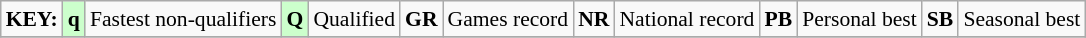<table class="wikitable" style="margin:0.5em auto; font-size:90%;">
<tr>
<td><strong>KEY:</strong></td>
<td bgcolor=ccffcc align=center><strong>q</strong></td>
<td>Fastest non-qualifiers</td>
<td bgcolor=ccffcc align=center><strong>Q</strong></td>
<td>Qualified</td>
<td align=center><strong>GR</strong></td>
<td>Games record</td>
<td align=center><strong>NR</strong></td>
<td>National record</td>
<td align=center><strong>PB</strong></td>
<td>Personal best</td>
<td align=center><strong>SB</strong></td>
<td>Seasonal best</td>
</tr>
<tr>
</tr>
</table>
